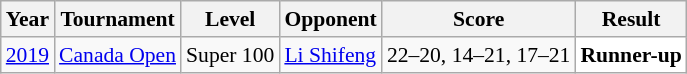<table class="sortable wikitable" style="font-size: 90%;">
<tr>
<th>Year</th>
<th>Tournament</th>
<th>Level</th>
<th>Opponent</th>
<th>Score</th>
<th>Result</th>
</tr>
<tr>
<td align="center"><a href='#'>2019</a></td>
<td align="left"><a href='#'>Canada Open</a></td>
<td align="left">Super 100</td>
<td align="left"> <a href='#'>Li Shifeng</a></td>
<td align="left">22–20, 14–21, 17–21</td>
<td style="text-align:left; background:white"> <strong>Runner-up</strong></td>
</tr>
</table>
